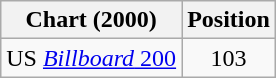<table class="wikitable" border="1">
<tr>
<th>Chart (2000)</th>
<th>Position</th>
</tr>
<tr>
<td>US <a href='#'><em>Billboard</em> 200</a></td>
<td align="center">103</td>
</tr>
</table>
